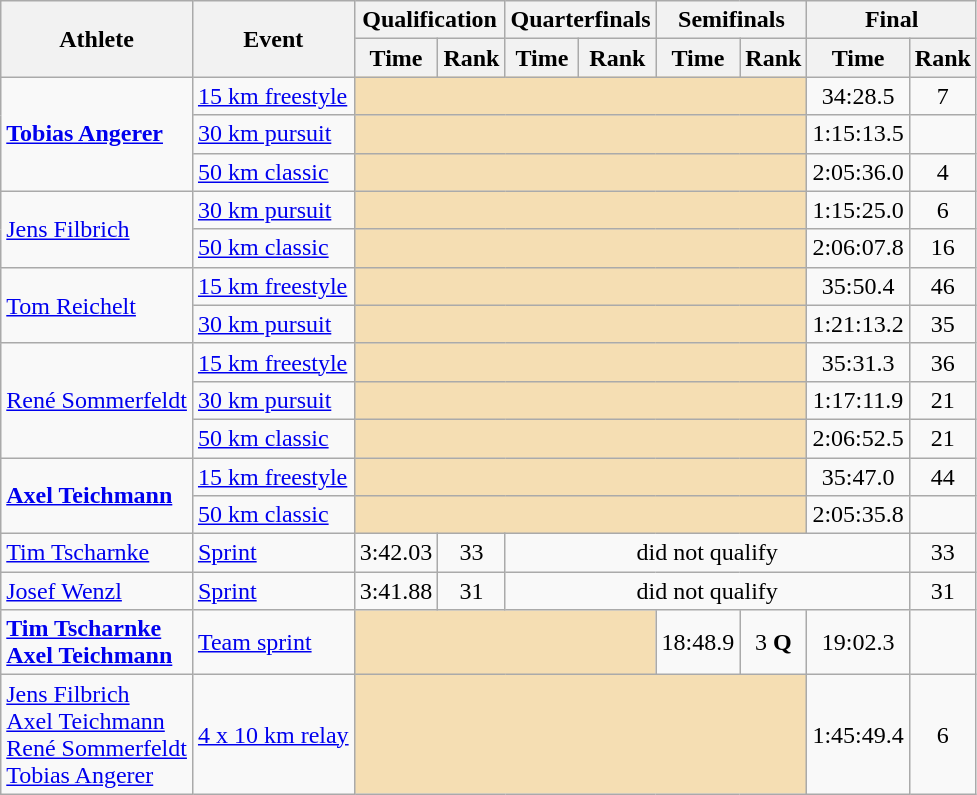<table class="wikitable">
<tr>
<th rowspan="2">Athlete</th>
<th rowspan="2">Event</th>
<th colspan="2">Qualification</th>
<th colspan="2">Quarterfinals</th>
<th colspan="2">Semifinals</th>
<th colspan="2">Final</th>
</tr>
<tr>
<th>Time</th>
<th>Rank</th>
<th>Time</th>
<th>Rank</th>
<th>Time</th>
<th>Rank</th>
<th>Time</th>
<th>Rank</th>
</tr>
<tr>
<td rowspan=3><strong><a href='#'>Tobias Angerer</a></strong></td>
<td><a href='#'>15 km freestyle</a></td>
<td colspan="6" bgcolor="wheat"></td>
<td align="center">34:28.5</td>
<td align="center">7</td>
</tr>
<tr>
<td><a href='#'>30 km pursuit</a></td>
<td colspan="6" bgcolor="wheat"></td>
<td align="center">1:15:13.5</td>
<td align="center"></td>
</tr>
<tr>
<td><a href='#'>50 km classic</a></td>
<td colspan="6" bgcolor="wheat"></td>
<td align="center">2:05:36.0</td>
<td align="center">4</td>
</tr>
<tr>
<td rowspan=2><a href='#'>Jens Filbrich</a></td>
<td><a href='#'>30 km pursuit</a></td>
<td colspan="6" bgcolor="wheat"></td>
<td align="center">1:15:25.0</td>
<td align="center">6</td>
</tr>
<tr>
<td><a href='#'>50 km classic</a></td>
<td colspan="6" bgcolor="wheat"></td>
<td align="center">2:06:07.8</td>
<td align="center">16</td>
</tr>
<tr>
<td rowspan=2><a href='#'>Tom Reichelt</a></td>
<td><a href='#'>15 km freestyle</a></td>
<td colspan="6" bgcolor="wheat"></td>
<td align="center">35:50.4</td>
<td align="center">46</td>
</tr>
<tr>
<td><a href='#'>30 km pursuit</a></td>
<td colspan="6" bgcolor="wheat"></td>
<td align="center">1:21:13.2</td>
<td align="center">35</td>
</tr>
<tr>
<td rowspan=3><a href='#'>René Sommerfeldt</a></td>
<td><a href='#'>15 km freestyle</a></td>
<td colspan="6" bgcolor="wheat"></td>
<td align="center">35:31.3</td>
<td align="center">36</td>
</tr>
<tr>
<td><a href='#'>30 km pursuit</a></td>
<td colspan="6" bgcolor="wheat"></td>
<td align="center">1:17:11.9</td>
<td align="center">21</td>
</tr>
<tr>
<td><a href='#'>50 km classic</a></td>
<td colspan="6" bgcolor="wheat"></td>
<td align="center">2:06:52.5</td>
<td align="center">21</td>
</tr>
<tr>
<td rowspan=2><strong><a href='#'>Axel Teichmann</a></strong></td>
<td><a href='#'>15 km freestyle</a></td>
<td colspan="6" bgcolor="wheat"></td>
<td align="center">35:47.0</td>
<td align="center">44</td>
</tr>
<tr>
<td><a href='#'>50 km classic</a></td>
<td colspan="6" bgcolor="wheat"></td>
<td align="center">2:05:35.8</td>
<td align="center"></td>
</tr>
<tr>
<td rowspan=1><a href='#'>Tim Tscharnke</a></td>
<td><a href='#'>Sprint</a></td>
<td align="center">3:42.03</td>
<td align="center">33</td>
<td colspan="5" align="center">did not qualify</td>
<td align="center">33</td>
</tr>
<tr>
<td rowspan=1><a href='#'>Josef Wenzl</a></td>
<td><a href='#'>Sprint</a></td>
<td align="center">3:41.88</td>
<td align="center">31</td>
<td colspan="5" align="center">did not qualify</td>
<td align="center">31</td>
</tr>
<tr>
<td rowspan=1><strong><a href='#'>Tim Tscharnke</a><br><a href='#'>Axel Teichmann</a></strong></td>
<td><a href='#'>Team sprint</a></td>
<td colspan="4" bgcolor="wheat"></td>
<td align="center">18:48.9</td>
<td align="center">3 <strong>Q</strong></td>
<td align="center">19:02.3</td>
<td align="center"></td>
</tr>
<tr>
<td rowspan=1><a href='#'>Jens Filbrich</a><br><a href='#'>Axel Teichmann</a><br><a href='#'>René Sommerfeldt</a><br><a href='#'>Tobias Angerer</a></td>
<td><a href='#'>4 x 10 km relay</a></td>
<td colspan="6" bgcolor="wheat"></td>
<td align="center">1:45:49.4</td>
<td align="center">6</td>
</tr>
</table>
